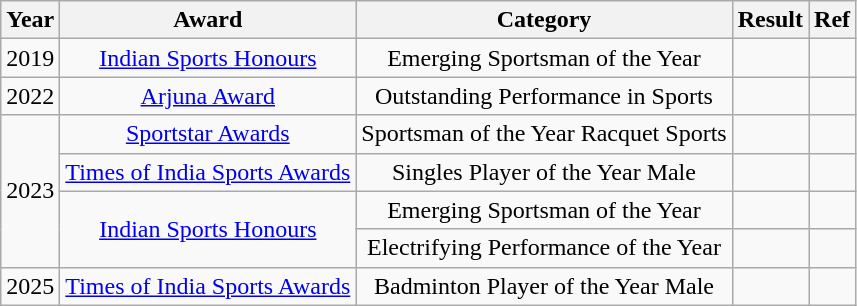<table class="wikitable" style="text-align:center;">
<tr>
<th>Year</th>
<th>Award</th>
<th>Category</th>
<th>Result</th>
<th>Ref</th>
</tr>
<tr>
<td>2019</td>
<td><a href='#'>Indian Sports Honours</a></td>
<td>Emerging Sportsman of the Year</td>
<td></td>
<td></td>
</tr>
<tr>
<td>2022</td>
<td><a href='#'>Arjuna Award</a></td>
<td>Outstanding Performance in Sports</td>
<td></td>
<td></td>
</tr>
<tr>
<td rowspan=4>2023</td>
<td><a href='#'>Sportstar Awards</a></td>
<td>Sportsman of the Year Racquet Sports</td>
<td></td>
<td></td>
</tr>
<tr>
<td><a href='#'>Times of India Sports Awards</a></td>
<td>Singles Player of the Year Male</td>
<td></td>
<td></td>
</tr>
<tr>
<td rowspan=2><a href='#'>Indian Sports Honours</a></td>
<td>Emerging Sportsman of the Year</td>
<td></td>
<td></td>
</tr>
<tr>
<td>Electrifying Performance of the Year</td>
<td></td>
<td></td>
</tr>
<tr>
<td>2025</td>
<td><a href='#'>Times of India Sports Awards</a></td>
<td>Badminton Player of the Year Male</td>
<td></td>
<td></td>
</tr>
</table>
